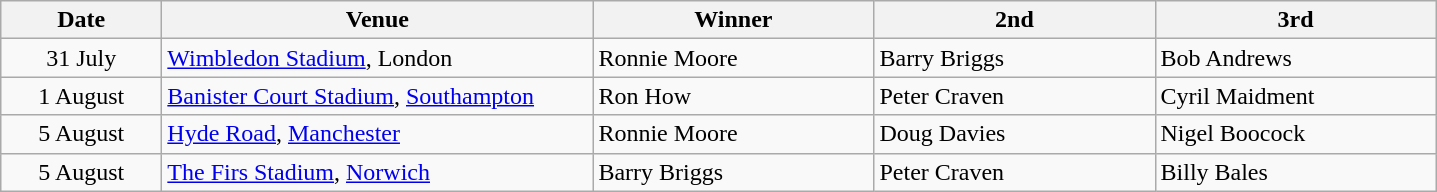<table class=wikitable>
<tr>
<th width=100>Date</th>
<th width=280>Venue</th>
<th width=180>Winner</th>
<th width=180>2nd</th>
<th width=180>3rd</th>
</tr>
<tr>
<td align=center>31 July</td>
<td><a href='#'>Wimbledon Stadium</a>, London</td>
<td>Ronnie Moore</td>
<td>Barry Briggs</td>
<td>Bob Andrews</td>
</tr>
<tr>
<td align=center>1 August</td>
<td><a href='#'>Banister Court Stadium</a>, <a href='#'>Southampton</a></td>
<td>Ron How</td>
<td>Peter Craven</td>
<td>Cyril Maidment</td>
</tr>
<tr>
<td align=center>5 August</td>
<td><a href='#'>Hyde Road</a>, <a href='#'>Manchester</a></td>
<td>Ronnie Moore</td>
<td>Doug Davies</td>
<td>Nigel Boocock</td>
</tr>
<tr>
<td align=center>5 August</td>
<td><a href='#'>The Firs Stadium</a>, <a href='#'>Norwich</a></td>
<td>Barry Briggs</td>
<td>Peter Craven</td>
<td>Billy Bales</td>
</tr>
</table>
